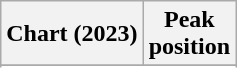<table class="wikitable sortable plainrowheaders" style="text-align:center">
<tr>
<th scope="col">Chart (2023)</th>
<th scope="col">Peak<br>position</th>
</tr>
<tr>
</tr>
<tr>
</tr>
<tr>
</tr>
<tr>
</tr>
<tr>
</tr>
<tr>
</tr>
<tr>
</tr>
<tr>
</tr>
<tr>
</tr>
<tr>
</tr>
<tr>
</tr>
<tr>
</tr>
<tr>
</tr>
<tr>
</tr>
<tr>
</tr>
<tr>
</tr>
<tr>
</tr>
<tr>
</tr>
<tr>
</tr>
<tr>
</tr>
<tr>
</tr>
<tr>
</tr>
<tr>
</tr>
<tr>
</tr>
<tr>
</tr>
</table>
